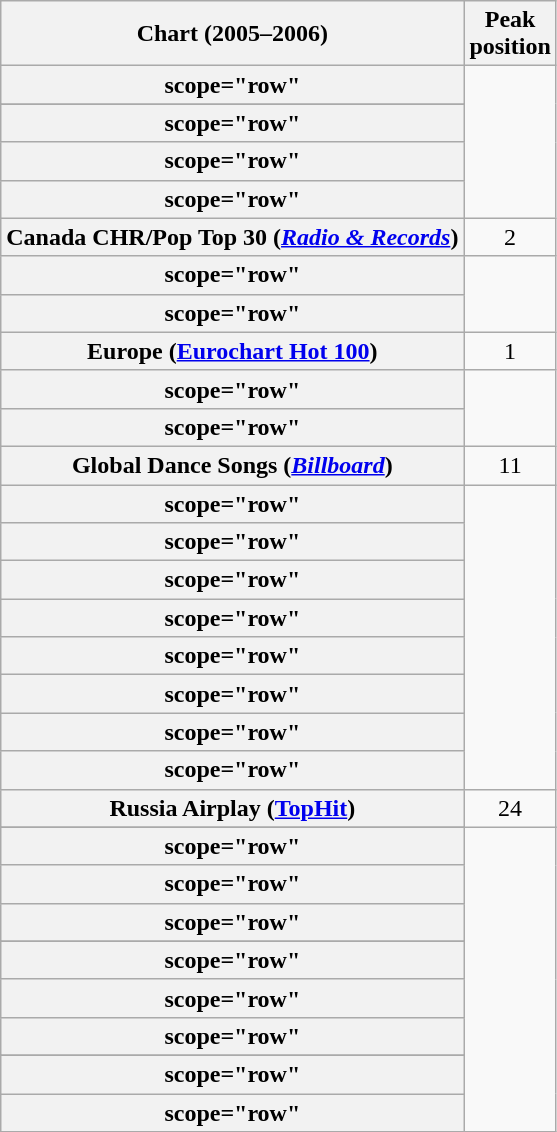<table class="wikitable sortable plainrowheaders" style="text-align:center">
<tr>
<th scope="col">Chart (2005–2006)</th>
<th scope="col">Peak<br>position</th>
</tr>
<tr>
<th>scope="row"</th>
</tr>
<tr>
</tr>
<tr>
<th>scope="row"</th>
</tr>
<tr>
<th>scope="row"</th>
</tr>
<tr>
<th>scope="row"</th>
</tr>
<tr>
<th scope="row">Canada CHR/Pop Top 30 (<em><a href='#'>Radio & Records</a></em>)</th>
<td align="center">2</td>
</tr>
<tr>
<th>scope="row"</th>
</tr>
<tr>
<th>scope="row"</th>
</tr>
<tr>
<th scope="row">Europe (<a href='#'>Eurochart Hot 100</a>)</th>
<td>1</td>
</tr>
<tr>
<th>scope="row"</th>
</tr>
<tr>
<th>scope="row"</th>
</tr>
<tr>
<th scope="row">Global Dance Songs (<em><a href='#'>Billboard</a></em>)</th>
<td>11</td>
</tr>
<tr>
<th>scope="row"</th>
</tr>
<tr>
<th>scope="row"</th>
</tr>
<tr>
<th>scope="row"</th>
</tr>
<tr>
<th>scope="row"</th>
</tr>
<tr>
<th>scope="row"</th>
</tr>
<tr>
<th>scope="row"</th>
</tr>
<tr>
<th>scope="row"</th>
</tr>
<tr>
<th>scope="row"</th>
</tr>
<tr>
<th scope="row">Russia Airplay (<a href='#'>TopHit</a>)</th>
<td>24</td>
</tr>
<tr>
</tr>
<tr>
<th>scope="row"</th>
</tr>
<tr>
<th>scope="row"</th>
</tr>
<tr>
<th>scope="row"</th>
</tr>
<tr>
</tr>
<tr>
<th>scope="row"</th>
</tr>
<tr>
<th>scope="row"</th>
</tr>
<tr>
<th>scope="row"</th>
</tr>
<tr>
</tr>
<tr>
</tr>
<tr>
</tr>
<tr>
<th>scope="row"</th>
</tr>
<tr>
<th>scope="row"</th>
</tr>
</table>
